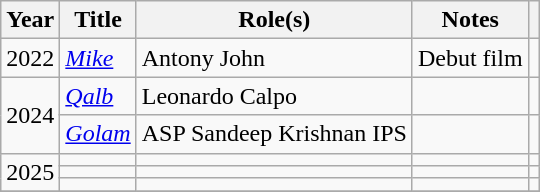<table class="wikitable sortable">
<tr>
<th scope="col">Year</th>
<th scope="col">Title</th>
<th scope="col">Role(s)</th>
<th scope="col" class="unsortable">Notes</th>
<th scope="col" class="unsortable"></th>
</tr>
<tr>
<td>2022</td>
<td><em><a href='#'>Mike</a></em></td>
<td>Antony John</td>
<td>Debut film</td>
<td></td>
</tr>
<tr>
<td rowspan=2>2024</td>
<td><em><a href='#'>Qalb</a></em></td>
<td>Leonardo Calpo</td>
<td></td>
<td></td>
</tr>
<tr>
<td><em><a href='#'>Golam</a></em></td>
<td>ASP Sandeep Krishnan IPS</td>
<td></td>
<td></td>
</tr>
<tr>
<td rowspan=3>2025</td>
<td></td>
<td></td>
<td></td>
<td></td>
</tr>
<tr>
<td></td>
<td></td>
<td></td>
<td></td>
</tr>
<tr>
<td></td>
<td></td>
<td></td>
<td></td>
</tr>
<tr>
</tr>
</table>
